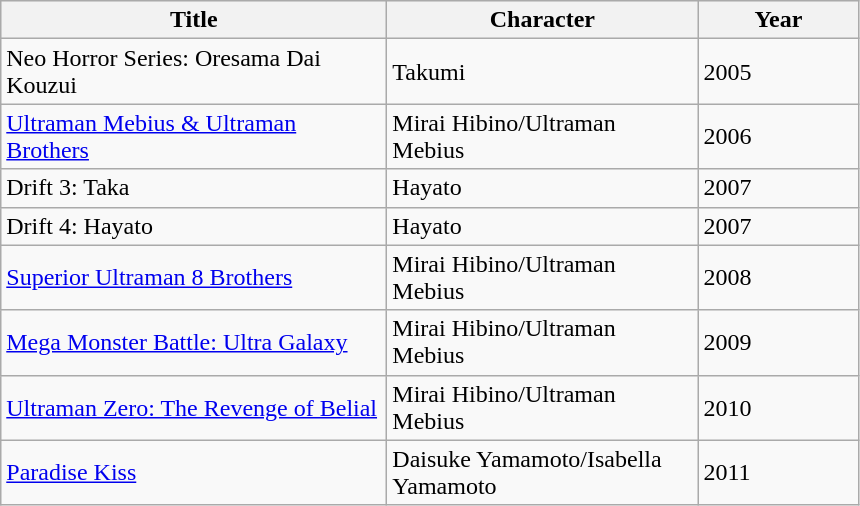<table class="wikitable">
<tr style="background:#e9e9e9;">
<th style="width:250px;">Title</th>
<th style="width:200px;">Character</th>
<th style="width:100px;">Year</th>
</tr>
<tr>
<td>Neo Horror Series: Oresama Dai Kouzui</td>
<td>Takumi</td>
<td>2005</td>
</tr>
<tr>
<td><a href='#'>Ultraman Mebius & Ultraman Brothers</a></td>
<td>Mirai Hibino/Ultraman Mebius</td>
<td>2006</td>
</tr>
<tr>
<td>Drift 3: Taka</td>
<td>Hayato</td>
<td>2007</td>
</tr>
<tr>
<td>Drift 4: Hayato</td>
<td>Hayato</td>
<td>2007</td>
</tr>
<tr>
<td><a href='#'>Superior Ultraman 8 Brothers</a></td>
<td>Mirai Hibino/Ultraman Mebius</td>
<td>2008</td>
</tr>
<tr>
<td><a href='#'>Mega Monster Battle: Ultra Galaxy</a></td>
<td>Mirai Hibino/Ultraman Mebius</td>
<td>2009</td>
</tr>
<tr>
<td><a href='#'>Ultraman Zero: The Revenge of Belial</a></td>
<td>Mirai Hibino/Ultraman Mebius</td>
<td>2010</td>
</tr>
<tr>
<td><a href='#'>Paradise Kiss</a></td>
<td>Daisuke Yamamoto/Isabella Yamamoto</td>
<td>2011</td>
</tr>
</table>
